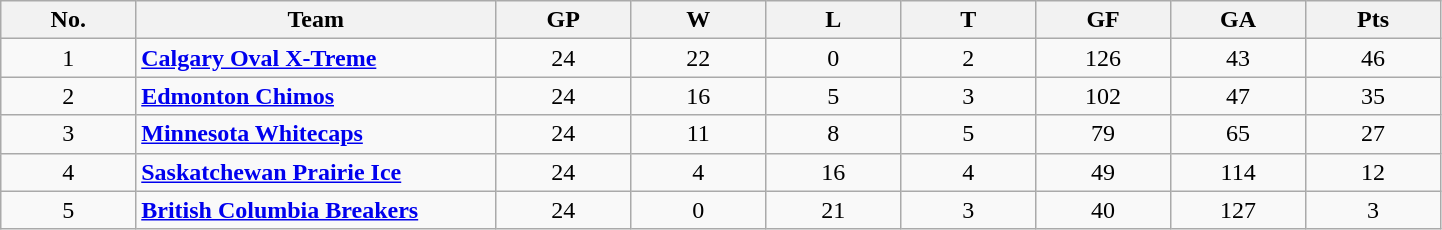<table class="wikitable sortable">
<tr>
<th bgcolor="#DDDDFF" width="7.5%" title="Division rank">No.</th>
<th bgcolor="#DDDDFF" width="20%">Team</th>
<th bgcolor="#DDDDFF" width="7.5%" title="Games played" class="unsortable">GP</th>
<th bgcolor="#DDDDFF" width="7.5%" title="Wins">W</th>
<th bgcolor="#DDDDFF" width="7.5%" title="Losses">L</th>
<th bgcolor="#DDDDFF" width="7.5%" title="Ties">T</th>
<th bgcolor="#DDDDFF" width="7.5%" title="Goals For">GF</th>
<th bgcolor="#DDDDFF" width="7.5%" title="Goals Against ">GA</th>
<th bgcolor="#DDDDFF" width="7.5%" title="Points">Pts</th>
</tr>
<tr align=center>
<td>1</td>
<td align=left><strong><a href='#'>Calgary Oval X-Treme</a></strong></td>
<td>24</td>
<td>22</td>
<td>0</td>
<td>2</td>
<td>126</td>
<td>43</td>
<td>46</td>
</tr>
<tr align=center>
<td>2</td>
<td align=left><strong><a href='#'>Edmonton Chimos</a></strong></td>
<td>24</td>
<td>16</td>
<td>5</td>
<td>3</td>
<td>102</td>
<td>47</td>
<td>35</td>
</tr>
<tr align=center>
<td>3</td>
<td align=left><strong><a href='#'>Minnesota Whitecaps</a></strong></td>
<td>24</td>
<td>11</td>
<td>8</td>
<td>5</td>
<td>79</td>
<td>65</td>
<td>27</td>
</tr>
<tr align=center>
<td>4</td>
<td align=left><strong><a href='#'>Saskatchewan Prairie Ice</a></strong></td>
<td>24</td>
<td>4</td>
<td>16</td>
<td>4</td>
<td>49</td>
<td>114</td>
<td>12</td>
</tr>
<tr align=center>
<td>5</td>
<td align=left><strong><a href='#'>British Columbia Breakers</a></strong></td>
<td>24</td>
<td>0</td>
<td>21</td>
<td>3</td>
<td>40</td>
<td>127</td>
<td>3</td>
</tr>
</table>
